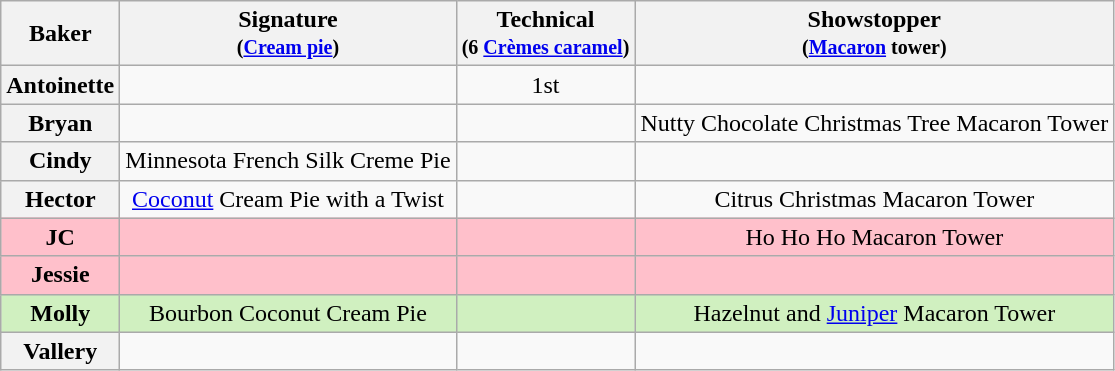<table class="wikitable sortable" style="text-align:center;">
<tr>
<th scope="col">Baker</th>
<th scope="col" class="unsortable">Signature<br><small>(<a href='#'>Cream pie</a>)</small></th>
<th scope="col">Technical<br><small>(6 <a href='#'>Crèmes caramel</a>)</small></th>
<th scope="col" class="unsortable">Showstopper<br><small>(<a href='#'>Macaron</a> tower)</small></th>
</tr>
<tr>
<th scope="row">Antoinette</th>
<td></td>
<td>1st</td>
<td></td>
</tr>
<tr>
<th scope="row">Bryan</th>
<td></td>
<td></td>
<td>Nutty Chocolate Christmas Tree Macaron Tower</td>
</tr>
<tr>
<th scope="row">Cindy</th>
<td>Minnesota French Silk Creme Pie</td>
<td></td>
<td></td>
</tr>
<tr>
<th scope="row">Hector</th>
<td><a href='#'>Coconut</a> Cream Pie with a Twist</td>
<td></td>
<td>Citrus Christmas Macaron Tower</td>
</tr>
<tr style="background:Pink;">
<th scope="row" style="background:Pink;">JC</th>
<td></td>
<td></td>
<td>Ho Ho Ho Macaron Tower</td>
</tr>
<tr style="background:Pink;">
<th scope="row" style="background:Pink;">Jessie</th>
<td></td>
<td></td>
<td></td>
</tr>
<tr style="background:#d0f0c0;">
<th scope="row" style="background:#d0f0c0;">Molly</th>
<td>Bourbon Coconut Cream Pie</td>
<td></td>
<td>Hazelnut and <a href='#'>Juniper</a> Macaron Tower</td>
</tr>
<tr>
<th scope="row">Vallery</th>
<td></td>
<td></td>
<td></td>
</tr>
</table>
